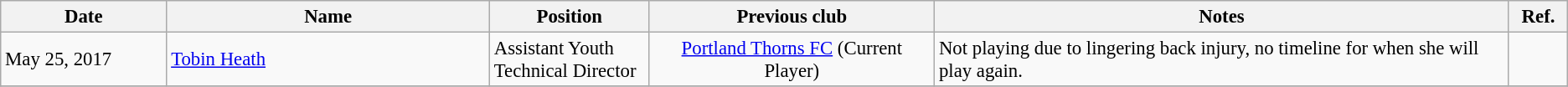<table class="wikitable" style="text-align:left; font-size:95%;">
<tr>
<th style="width:125px;">Date</th>
<th style="width:250px;">Name</th>
<th style="width:120px;">Position</th>
<th style="width:220px;">Previous club</th>
<th style="width:450px;">Notes</th>
<th style="width:40px;">Ref.</th>
</tr>
<tr>
<td>May 25, 2017</td>
<td> <a href='#'>Tobin Heath</a></td>
<td>Assistant Youth Technical Director</td>
<td style="text-align:center;"><a href='#'>Portland Thorns FC</a> (Current Player)</td>
<td>Not playing due to lingering back injury, no timeline for when she will play again.</td>
<td></td>
</tr>
<tr>
</tr>
</table>
